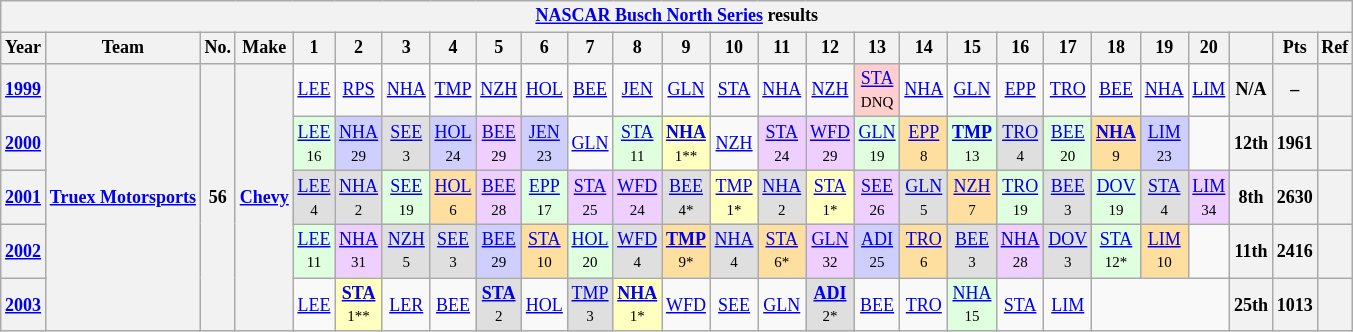<table class="wikitable" style="text-align:center; font-size:75%">
<tr>
<th colspan=27><a href='#'>NASCAR Busch North Series</a> results</th>
</tr>
<tr>
<th>Year</th>
<th>Team</th>
<th>No.</th>
<th>Make</th>
<th>1</th>
<th>2</th>
<th>3</th>
<th>4</th>
<th>5</th>
<th>6</th>
<th>7</th>
<th>8</th>
<th>9</th>
<th>10</th>
<th>11</th>
<th>12</th>
<th>13</th>
<th>14</th>
<th>15</th>
<th>16</th>
<th>17</th>
<th>18</th>
<th>19</th>
<th>20</th>
<th></th>
<th>Pts</th>
<th>Ref</th>
</tr>
<tr>
<th><a href='#'>1999</a></th>
<th rowspan=5><a href='#'>Truex Motorsports</a></th>
<th rowspan=5>56</th>
<th rowspan=5><a href='#'>Chevy</a></th>
<td><a href='#'>LEE</a></td>
<td><a href='#'>RPS</a></td>
<td><a href='#'>NHA</a></td>
<td><a href='#'>TMP</a></td>
<td><a href='#'>NZH</a></td>
<td><a href='#'>HOL</a></td>
<td><a href='#'>BEE</a></td>
<td><a href='#'>JEN</a></td>
<td><a href='#'>GLN</a></td>
<td><a href='#'>STA</a></td>
<td><a href='#'>NHA</a></td>
<td><a href='#'>NZH</a></td>
<td style="background:#FFCFCF;"><a href='#'>STA</a><br><small>DNQ</small></td>
<td><a href='#'>NHA</a></td>
<td><a href='#'>GLN</a></td>
<td><a href='#'>EPP</a></td>
<td><a href='#'>TRO</a></td>
<td><a href='#'>BEE</a></td>
<td><a href='#'>NHA</a></td>
<td><a href='#'>LIM</a></td>
<th>N/A</th>
<th>–</th>
<th></th>
</tr>
<tr>
<th><a href='#'>2000</a></th>
<td style="background:#DFFFDF;"><a href='#'>LEE</a><br><small>16</small></td>
<td style="background:#CFCFFF;"><a href='#'>NHA</a><br><small>29</small></td>
<td style="background:#DFDFDF;"><a href='#'>SEE</a><br><small>3</small></td>
<td style="background:#CFCFFF;"><a href='#'>HOL</a><br><small>24</small></td>
<td style="background:#EFCFFF;"><a href='#'>BEE</a><br><small>29</small></td>
<td style="background:#CFCFFF;"><a href='#'>JEN</a><br><small>23</small></td>
<td><a href='#'>GLN</a></td>
<td style="background:#DFFFDF;"><a href='#'>STA</a><br><small>11</small></td>
<td style="background:#FFFFBF;"><strong><a href='#'>NHA</a></strong><br><small>1**</small></td>
<td><a href='#'>NZH</a></td>
<td style="background:#EFCFFF;"><a href='#'>STA</a><br><small>24</small></td>
<td style="background:#EFCFFF;"><a href='#'>WFD</a><br><small>29</small></td>
<td style="background:#DFFFDF;"><a href='#'>GLN</a><br><small>19</small></td>
<td style="background:#FFDF9F;"><a href='#'>EPP</a><br><small>8</small></td>
<td style="background:#DFFFDF;"><strong><a href='#'>TMP</a></strong><br><small>13</small></td>
<td style="background:#DFDFDF;"><a href='#'>TRO</a><br><small>4</small></td>
<td style="background:#DFFFDF;"><a href='#'>BEE</a><br><small>20</small></td>
<td style="background:#FFDF9F;"><strong><a href='#'>NHA</a></strong><br><small>9</small></td>
<td style="background:#CFCFFF;"><a href='#'>LIM</a><br><small>23</small></td>
<td></td>
<th>12th</th>
<th>1961</th>
<th></th>
</tr>
<tr>
<th><a href='#'>2001</a></th>
<td style="background:#DFDFDF;"><a href='#'>LEE</a><br><small>4</small></td>
<td style="background:#DFDFDF;"><a href='#'>NHA</a><br><small>2</small></td>
<td style="background:#DFFFDF;"><a href='#'>SEE</a><br><small>19</small></td>
<td style="background:#FFDF9F;"><a href='#'>HOL</a><br><small>6</small></td>
<td style="background:#EFCFFF;"><a href='#'>BEE</a><br><small>28</small></td>
<td style="background:#DFFFDF;"><a href='#'>EPP</a><br><small>17</small></td>
<td style="background:#EFCFFF;"><a href='#'>STA</a><br><small>25</small></td>
<td style="background:#EFCFFF;"><a href='#'>WFD</a><br><small>24</small></td>
<td style="background:#DFDFDF;"><a href='#'>BEE</a><br><small>4*</small></td>
<td style="background:#FFFFBF;"><a href='#'>TMP</a><br><small>1*</small></td>
<td style="background:#DFDFDF;"><a href='#'>NHA</a><br><small>2</small></td>
<td style="background:#FFFFBF;"><a href='#'>STA</a><br><small>1*</small></td>
<td style="background:#EFCFFF;"><a href='#'>SEE</a><br><small>26</small></td>
<td style="background:#DFDFDF;"><a href='#'>GLN</a><br><small>5</small></td>
<td style="background:#FFDF9F;"><a href='#'>NZH</a><br><small>7</small></td>
<td style="background:#DFFFDF;"><a href='#'>TRO</a><br><small>19</small></td>
<td style="background:#DFDFDF;"><a href='#'>BEE</a><br><small>3</small></td>
<td style="background:#DFFFDF;"><a href='#'>DOV</a><br><small>19</small></td>
<td style="background:#DFDFDF;"><a href='#'>STA</a><br><small>4</small></td>
<td style="background:#EFCFFF;"><a href='#'>LIM</a><br><small>34</small></td>
<th>8th</th>
<th>2630</th>
<th></th>
</tr>
<tr>
<th><a href='#'>2002</a></th>
<td style="background:#DFFFDF;"><a href='#'>LEE</a><br><small>11</small></td>
<td style="background:#EFCFFF;"><a href='#'>NHA</a><br><small>31</small></td>
<td style="background:#DFDFDF;"><a href='#'>NZH</a><br><small>5</small></td>
<td style="background:#DFDFDF;"><a href='#'>SEE</a><br><small>3</small></td>
<td style="background:#CFCFFF;"><a href='#'>BEE</a><br><small>29</small></td>
<td style="background:#FFDF9F;"><a href='#'>STA</a><br><small>10</small></td>
<td style="background:#DFFFDF;"><a href='#'>HOL</a><br><small>20</small></td>
<td style="background:#DFDFDF;"><a href='#'>WFD</a><br><small>4</small></td>
<td style="background:#FFDF9F;"><strong><a href='#'>TMP</a></strong><br><small>9*</small></td>
<td style="background:#DFDFDF;"><a href='#'>NHA</a><br><small>4</small></td>
<td style="background:#FFDF9F;"><a href='#'>STA</a><br><small>6*</small></td>
<td style="background:#EFCFFF;"><a href='#'>GLN</a><br><small>32</small></td>
<td style="background:#CFCFFF;"><a href='#'>ADI</a><br><small>25</small></td>
<td style="background:#FFDF9F;"><a href='#'>TRO</a><br><small>6</small></td>
<td style="background:#DFDFDF;"><a href='#'>BEE</a><br><small>3</small></td>
<td style="background:#EFCFFF;"><a href='#'>NHA</a><br><small>28</small></td>
<td style="background:#DFDFDF;"><a href='#'>DOV</a><br><small>3</small></td>
<td style="background:#DFFFDF;"><a href='#'>STA</a><br><small>12*</small></td>
<td style="background:#FFDF9F;"><a href='#'>LIM</a><br><small>10</small></td>
<td></td>
<th>11th</th>
<th>2416</th>
<th></th>
</tr>
<tr>
<th><a href='#'>2003</a></th>
<td><a href='#'>LEE</a></td>
<td style="background:#FFFFBF;"><strong><a href='#'>STA</a></strong><br><small>1**</small></td>
<td><a href='#'>LER</a></td>
<td><a href='#'>BEE</a></td>
<td style="background:#DFDFDF;"><strong><a href='#'>STA</a></strong><br><small>2</small></td>
<td><a href='#'>HOL</a></td>
<td style="background:#DFDFDF;"><a href='#'>TMP</a><br><small>3</small></td>
<td style="background:#FFFFBF;"><strong><a href='#'>NHA</a></strong><br><small>1*</small></td>
<td><a href='#'>WFD</a></td>
<td><a href='#'>SEE</a></td>
<td><a href='#'>GLN</a></td>
<td style="background:#DFDFDF;"><strong><a href='#'>ADI</a></strong><br><small>2*</small></td>
<td><a href='#'>BEE</a></td>
<td><a href='#'>TRO</a></td>
<td style="background:#DFFFDF;"><a href='#'>NHA</a><br><small>15</small></td>
<td><a href='#'>STA</a></td>
<td><a href='#'>LIM</a></td>
<td colspan=3></td>
<th>25th</th>
<th>1013</th>
<th></th>
</tr>
</table>
